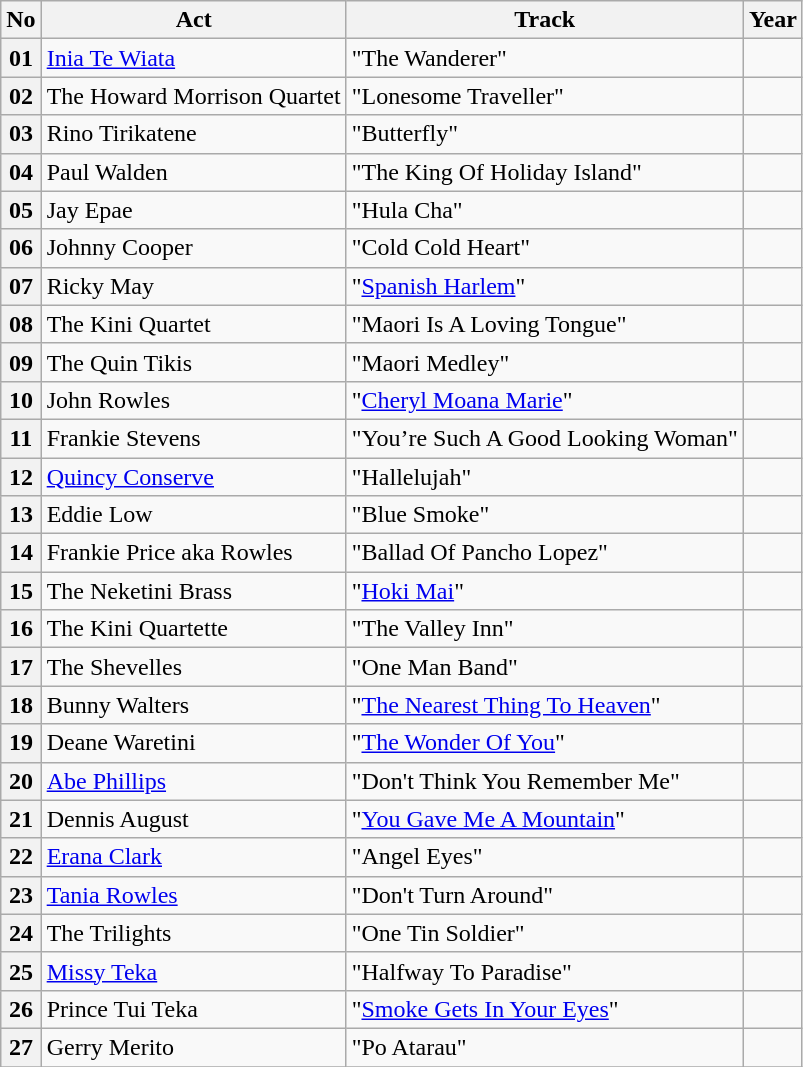<table class="wikitable plainrowheaders sortable">
<tr>
<th scope="col">No</th>
<th scope="col">Act</th>
<th scope="col">Track</th>
<th scope="col">Year</th>
</tr>
<tr>
<th scope="row">01</th>
<td><a href='#'>Inia Te Wiata</a></td>
<td>"The Wanderer"</td>
<td></td>
</tr>
<tr>
<th scope="row">02</th>
<td>The Howard Morrison Quartet</td>
<td>"Lonesome Traveller"</td>
<td></td>
</tr>
<tr>
<th scope="row">03</th>
<td>Rino Tirikatene</td>
<td>"Butterfly"</td>
<td></td>
</tr>
<tr>
<th scope="row">04</th>
<td>Paul Walden</td>
<td>"The King Of Holiday Island"</td>
<td></td>
</tr>
<tr>
<th scope="row">05</th>
<td>Jay Epae</td>
<td>"Hula Cha"</td>
<td></td>
</tr>
<tr>
<th scope="row">06</th>
<td>Johnny Cooper</td>
<td>"Cold Cold Heart"</td>
<td></td>
</tr>
<tr>
<th scope="row">07</th>
<td>Ricky May</td>
<td>"<a href='#'>Spanish Harlem</a>"</td>
<td></td>
</tr>
<tr>
<th scope="row">08</th>
<td>The Kini Quartet</td>
<td>"Maori Is A Loving Tongue"</td>
<td></td>
</tr>
<tr>
<th scope="row">09</th>
<td>The Quin Tikis</td>
<td>"Maori Medley"</td>
<td></td>
</tr>
<tr>
<th scope="row">10</th>
<td>John Rowles</td>
<td>"<a href='#'>Cheryl Moana Marie</a>"</td>
<td></td>
</tr>
<tr>
<th scope="row">11</th>
<td>Frankie Stevens</td>
<td>"You’re Such A Good Looking Woman"</td>
<td></td>
</tr>
<tr>
<th scope="row">12</th>
<td><a href='#'>Quincy Conserve</a></td>
<td>"Hallelujah"</td>
<td></td>
</tr>
<tr>
<th scope="row">13</th>
<td>Eddie Low</td>
<td>"Blue Smoke"</td>
<td></td>
</tr>
<tr>
<th scope="row">14</th>
<td>Frankie Price aka Rowles</td>
<td>"Ballad Of Pancho Lopez"</td>
<td></td>
</tr>
<tr>
<th scope="row">15</th>
<td>The Neketini Brass</td>
<td>"<a href='#'>Hoki Mai</a>"</td>
<td></td>
</tr>
<tr>
<th scope="row">16</th>
<td>The Kini Quartette</td>
<td>"The Valley Inn"</td>
<td></td>
</tr>
<tr>
<th scope="row">17</th>
<td>The Shevelles</td>
<td>"One Man Band"</td>
<td></td>
</tr>
<tr>
<th scope="row">18</th>
<td>Bunny Walters</td>
<td>"<a href='#'>The Nearest Thing To Heaven</a>"</td>
<td></td>
</tr>
<tr>
<th scope="row">19</th>
<td>Deane Waretini</td>
<td>"<a href='#'>The Wonder Of You</a>"</td>
<td></td>
</tr>
<tr>
<th scope="row">20</th>
<td><a href='#'>Abe Phillips</a></td>
<td>"Don't Think You Remember Me"</td>
<td></td>
</tr>
<tr>
<th scope="row">21</th>
<td>Dennis August</td>
<td>"<a href='#'>You Gave Me A Mountain</a>"</td>
<td></td>
</tr>
<tr>
<th scope="row">22</th>
<td><a href='#'>Erana Clark</a></td>
<td>"Angel Eyes"</td>
<td></td>
</tr>
<tr>
<th scope="row">23</th>
<td><a href='#'>Tania Rowles</a></td>
<td>"Don't Turn Around"</td>
<td></td>
</tr>
<tr>
<th scope="row">24</th>
<td>The Trilights</td>
<td>"One Tin Soldier"</td>
<td></td>
</tr>
<tr>
<th scope="row">25</th>
<td><a href='#'>Missy Teka</a></td>
<td>"Halfway To Paradise"</td>
<td></td>
</tr>
<tr>
<th scope="row">26</th>
<td>Prince Tui Teka</td>
<td>"<a href='#'>Smoke Gets In Your Eyes</a>"</td>
<td></td>
</tr>
<tr>
<th scope="row">27</th>
<td>Gerry Merito</td>
<td>"Po Atarau"</td>
<td></td>
</tr>
<tr>
</tr>
</table>
